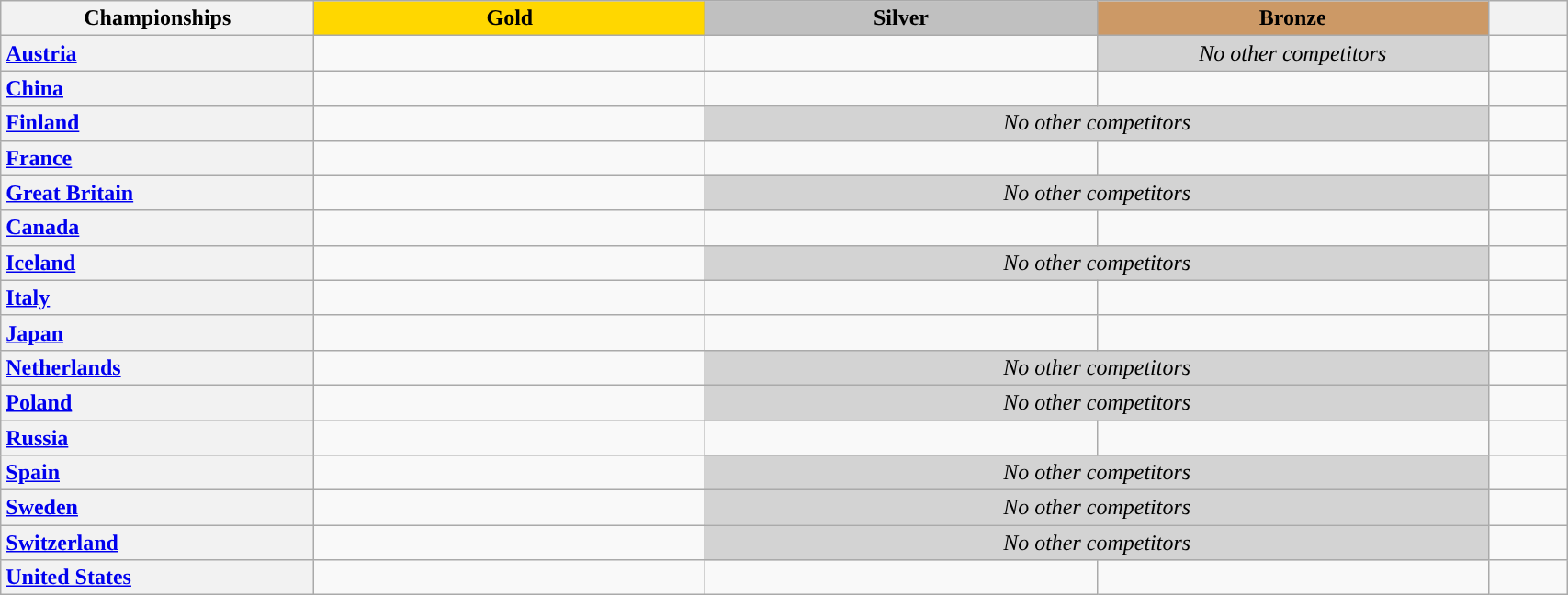<table class="wikitable unsortable" style="text-align:left; width:90%;">
<tr>
<th scope="col" style="text-align:center; width:20%;">Championships</th>
<td scope="col" style="text-align:center; width:25%; background:gold"><strong>Gold</strong></td>
<td scope="col" style="text-align:center; width:25%; background:silver"><strong>Silver</strong></td>
<td scope="col" style="text-align:center; width:25%; background:#c96"><strong>Bronze</strong></td>
<th scope="col" style="text-align:center; width:5%;"></th>
</tr>
<tr>
<th scope="row" style="text-align:left"> <a href='#'>Austria</a></th>
<td></td>
<td></td>
<td align="center" bgcolor="lightgray"><em>No other competitors</em></td>
<td></td>
</tr>
<tr>
<th scope="row" style="text-align:left"> <a href='#'>China</a></th>
<td></td>
<td></td>
<td></td>
</tr>
<tr>
<th scope="row" style="text-align:left"> <a href='#'>Finland</a></th>
<td></td>
<td colspan=2 align="center" bgcolor="lightgray"><em>No other competitors</em></td>
<td></td>
</tr>
<tr>
<th scope="row" style="text-align:left"> <a href='#'>France</a></th>
<td></td>
<td></td>
<td></td>
<td></td>
</tr>
<tr>
<th scope="row" style="text-align:left"> <a href='#'>Great Britain</a></th>
<td></td>
<td colspan=2 align="center" bgcolor="lightgray"><em>No other competitors</em></td>
<td></td>
</tr>
<tr>
<th scope="row" style="text-align:left"> <a href='#'>Canada</a></th>
<td></td>
<td></td>
<td></td>
<td></td>
</tr>
<tr>
<th scope="row" style="text-align:left"> <a href='#'>Iceland</a></th>
<td></td>
<td colspan=2 align="center" bgcolor="lightgray"><em>No other competitors</em></td>
<td></td>
</tr>
<tr>
<th scope="row" style="text-align:left"> <a href='#'>Italy</a></th>
<td></td>
<td></td>
<td></td>
<td></td>
</tr>
<tr>
<th scope="row" style="text-align:left"> <a href='#'>Japan</a></th>
<td></td>
<td></td>
<td></td>
<td></td>
</tr>
<tr>
<th scope="row" style="text-align:left"> <a href='#'>Netherlands</a></th>
<td></td>
<td colspan=2 align="center" bgcolor="lightgray"><em>No other competitors</em></td>
<td></td>
</tr>
<tr>
<th scope="row" style="text-align:left"> <a href='#'>Poland</a></th>
<td></td>
<td colspan=2 align="center" bgcolor="lightgray"><em>No other competitors</em></td>
<td></td>
</tr>
<tr>
<th scope="row" style="text-align:left"> <a href='#'>Russia</a></th>
<td></td>
<td></td>
<td></td>
</tr>
<tr>
<th scope="row" style="text-align:left"> <a href='#'>Spain</a></th>
<td></td>
<td colspan=2 align="center" bgcolor="lightgray"><em>No other competitors</em></td>
<td></td>
</tr>
<tr>
<th scope="row" style="text-align:left"> <a href='#'>Sweden</a></th>
<td></td>
<td colspan=2 align="center" bgcolor="lightgray"><em>No other competitors</em></td>
<td></td>
</tr>
<tr>
<th scope="row" style="text-align:left"> <a href='#'>Switzerland</a></th>
<td></td>
<td colspan=2 align="center" bgcolor="lightgray"><em>No other competitors</em></td>
<td></td>
</tr>
<tr>
<th scope="row" style="text-align:left"> <a href='#'>United States</a></th>
<td></td>
<td></td>
<td></td>
<td></td>
</tr>
</table>
